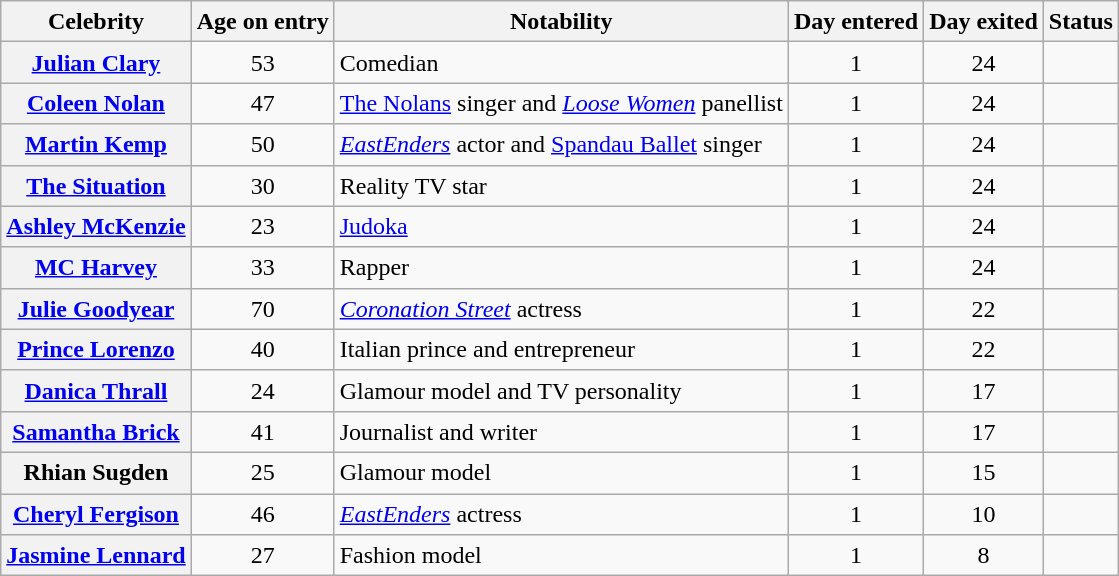<table class="wikitable sortable" style="text-align:left; line-height:20px; width:auto;">
<tr>
<th scope="col">Celebrity</th>
<th scope="col">Age on entry</th>
<th scope="col">Notability</th>
<th scope="col">Day entered</th>
<th scope="col">Day exited</th>
<th scope="col">Status</th>
</tr>
<tr>
<th scope="row"><a href='#'>Julian Clary</a></th>
<td align="center">53</td>
<td>Comedian</td>
<td align="center">1</td>
<td align="center">24</td>
<td></td>
</tr>
<tr>
<th scope="row"><a href='#'>Coleen Nolan</a></th>
<td align="center">47</td>
<td><a href='#'>The Nolans</a> singer and <em><a href='#'>Loose Women</a></em> panellist</td>
<td align="center">1</td>
<td align="center">24</td>
<td></td>
</tr>
<tr>
<th scope="row"><a href='#'>Martin Kemp</a></th>
<td align="center">50</td>
<td><em><a href='#'>EastEnders</a></em> actor and <a href='#'>Spandau Ballet</a> singer</td>
<td align="center">1</td>
<td align="center">24</td>
<td></td>
</tr>
<tr>
<th scope="row"><a href='#'>The Situation</a></th>
<td align="center">30</td>
<td>Reality TV star</td>
<td align="center">1</td>
<td align="center">24</td>
<td></td>
</tr>
<tr>
<th scope="row"><a href='#'>Ashley McKenzie</a></th>
<td align="center">23</td>
<td><a href='#'>Judoka</a></td>
<td align="center">1</td>
<td align="center">24</td>
<td></td>
</tr>
<tr>
<th scope="row"><a href='#'>MC Harvey</a></th>
<td align="center">33</td>
<td>Rapper</td>
<td align="center">1</td>
<td align="center">24</td>
<td></td>
</tr>
<tr>
<th scope="row"><a href='#'>Julie Goodyear</a></th>
<td align="center">70</td>
<td><em><a href='#'>Coronation Street</a></em> actress</td>
<td align="center">1</td>
<td align="center">22</td>
<td></td>
</tr>
<tr>
<th scope="row"><a href='#'>Prince Lorenzo</a></th>
<td align="center">40</td>
<td>Italian prince and entrepreneur</td>
<td align="center">1</td>
<td align="center">22</td>
<td></td>
</tr>
<tr>
<th scope="row"><a href='#'>Danica Thrall</a></th>
<td align="center">24</td>
<td>Glamour model and TV personality</td>
<td align="center">1</td>
<td align="center">17</td>
<td></td>
</tr>
<tr>
<th scope="row"><a href='#'>Samantha Brick</a></th>
<td align="center">41</td>
<td>Journalist and writer</td>
<td align="center">1</td>
<td align="center">17</td>
<td></td>
</tr>
<tr>
<th scope="row">Rhian Sugden</th>
<td align="center">25</td>
<td>Glamour model</td>
<td align="center">1</td>
<td align="center">15</td>
<td></td>
</tr>
<tr>
<th scope="row"><a href='#'>Cheryl Fergison</a></th>
<td align="center">46</td>
<td><em><a href='#'>EastEnders</a></em> actress</td>
<td align="center">1</td>
<td align="center">10</td>
<td></td>
</tr>
<tr>
<th scope="row"><a href='#'>Jasmine Lennard</a></th>
<td align="center">27</td>
<td>Fashion model</td>
<td align="center">1</td>
<td align="center">8</td>
<td></td>
</tr>
</table>
